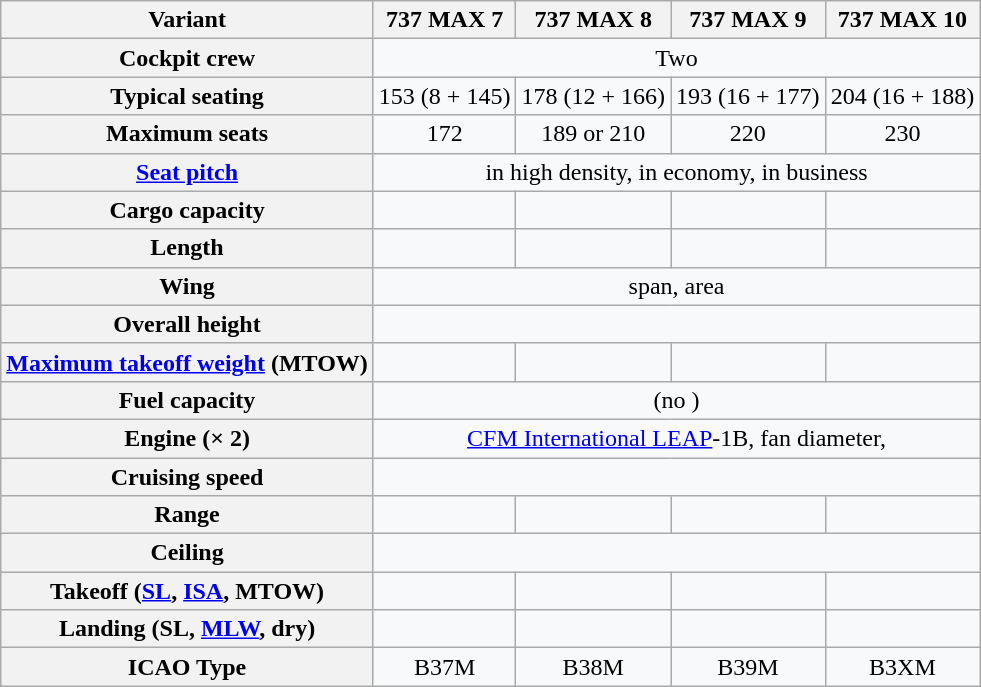<table class="wikitable sortable sticky-header" style="text-align: center;background:#f8f9faff;">
<tr>
<th>Variant</th>
<th>737 MAX 7</th>
<th>737 MAX 8</th>
<th>737 MAX 9</th>
<th>737 MAX 10</th>
</tr>
<tr>
<th>Cockpit crew</th>
<td colspan="4">Two</td>
</tr>
<tr>
<th>Typical seating</th>
<td>153 (8 + 145)</td>
<td>178 (12 + 166)</td>
<td>193 (16 + 177)</td>
<td>204 (16 + 188)</td>
</tr>
<tr>
<th>Maximum seats</th>
<td>172</td>
<td>189 or 210</td>
<td>220</td>
<td>230</td>
</tr>
<tr>
<th><a href='#'>Seat pitch</a></th>
<td colspan=4> in high density,  in economy,  in business</td>
</tr>
<tr>
<th>Cargo capacity</th>
<td></td>
<td></td>
<td></td>
<td></td>
</tr>
<tr>
<th>Length</th>
<td></td>
<td></td>
<td></td>
<td></td>
</tr>
<tr>
<th>Wing</th>
<td colspan=4> span,  area</td>
</tr>
<tr>
<th>Overall height</th>
<td colspan=4></td>
</tr>
<tr>
<th><a href='#'>Maximum takeoff weight</a> (MTOW)</th>
<td></td>
<td></td>
<td></td>
<td></td>
</tr>
<tr>
<th>Fuel capacity</th>
<td colspan=4>  (no )</td>
</tr>
<tr>
<th>Engine (× 2)</th>
<td colspan=4><a href='#'>CFM International LEAP</a>-1B,  fan diameter, </td>
</tr>
<tr>
<th>Cruising speed</th>
<td colspan=4></td>
</tr>
<tr>
<th>Range</th>
<td></td>
<td></td>
<td></td>
<td></td>
</tr>
<tr>
<th>Ceiling</th>
<td colspan=4></td>
</tr>
<tr>
<th>Takeoff (<a href='#'>SL</a>, <a href='#'>ISA</a>, MTOW)</th>
<td></td>
<td></td>
<td></td>
<td></td>
</tr>
<tr>
<th>Landing (SL, <a href='#'>MLW</a>, dry)</th>
<td></td>
<td></td>
<td></td>
<td></td>
</tr>
<tr>
<th>ICAO Type</th>
<td>B37M</td>
<td>B38M</td>
<td>B39M</td>
<td>B3XM</td>
</tr>
</table>
